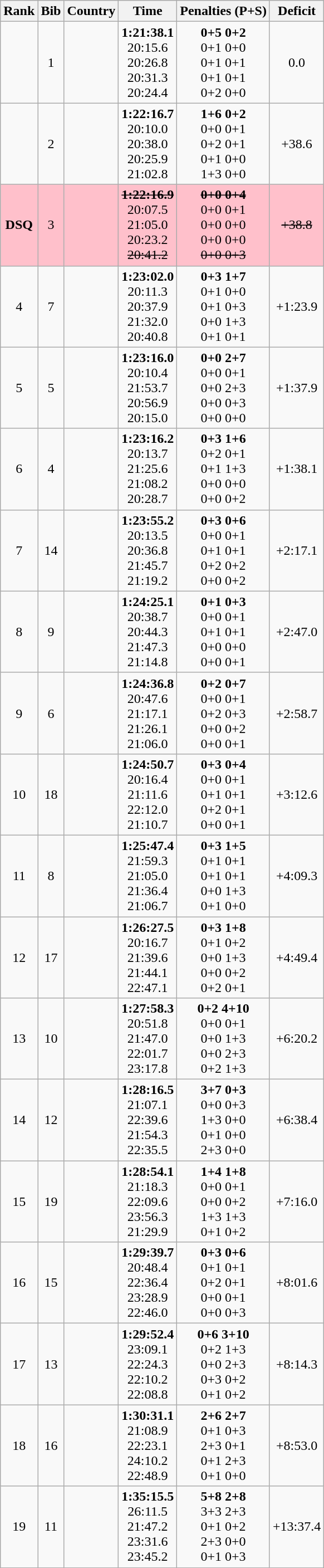<table class="wikitable sortable" style="text-align:center">
<tr>
<th>Rank</th>
<th>Bib</th>
<th>Country</th>
<th>Time</th>
<th>Penalties  (P+S)</th>
<th>Deficit</th>
</tr>
<tr>
<td></td>
<td>1</td>
<td align=left></td>
<td><strong>1:21:38.1</strong><br> 20:15.6<br>20:26.8 <br>20:31.3 <br>20:24.4</td>
<td><strong>0+5 0+2  </strong><br>0+1 0+0  <br>0+1 0+1 <br>0+1 0+1 <br>0+2 0+0</td>
<td>0.0</td>
</tr>
<tr>
<td></td>
<td>2</td>
<td align=left></td>
<td><strong>1:22:16.7</strong><br>20:10.0 <br>20:38.0 <br>20:25.9 <br>21:02.8</td>
<td><strong>1+6 0+2  </strong><br>0+0 0+1  <br>0+2 0+1 <br>0+1 0+0 <br> 1+3 0+0</td>
<td>+38.6</td>
</tr>
<tr bgcolor=pink>
<td><strong>DSQ</strong></td>
<td>3</td>
<td align=left></td>
<td><s><strong>1:22:16.9</strong></s><br>20:07.5 <br>21:05.0 <br>20:23.2 <br> <s> 20:41.2 </s></td>
<td><s> <strong>0+0 0+4</strong> </s><br> 0+0 0+1 <br> 0+0 0+0 <br>0+0 0+0 <br> <s> 0+0 0+3 </s></td>
<td><s>+38.8</s></td>
</tr>
<tr>
<td>4</td>
<td>7</td>
<td align=left></td>
<td><strong>1:23:02.0</strong><br>20:11.3 <br>20:37.9 <br>21:32.0 <br> 20:40.8</td>
<td><strong>0+3 1+7  </strong><br> 0+1 0+0 <br>0+1 0+3 <br>0+0 1+3 <br> 0+1 0+1</td>
<td>+1:23.9</td>
</tr>
<tr>
<td>5</td>
<td>5</td>
<td align=left></td>
<td><strong>1:23:16.0</strong><br>20:10.4 <br>21:53.7 <br>20:56.9 <br> 20:15.0</td>
<td><strong>0+0 2+7  </strong><br>0+0 0+1  <br> 0+0 2+3 <br> 0+0 0+3 <br>0+0 0+0</td>
<td>+1:37.9</td>
</tr>
<tr>
<td>6</td>
<td>4</td>
<td align=left></td>
<td><strong>1:23:16.2</strong><br>20:13.7 <br>21:25.6 <br>21:08.2 <br>20:28.7</td>
<td><strong>0+3 1+6  </strong><br> 0+2 0+1 <br> 0+1 1+3<br>0+0 0+0 <br>0+0 0+2</td>
<td>+1:38.1</td>
</tr>
<tr>
<td>7</td>
<td>14</td>
<td align=left></td>
<td><strong>1:23:55.2</strong><br>20:13.5 <br>20:36.8 <br>21:45.7 <br>21:19.2</td>
<td><strong> 0+3 0+6 </strong><br> 0+0 0+1 <br>0+1 0+1 <br>0+2 0+2 <br> 0+0 0+2</td>
<td>+2:17.1</td>
</tr>
<tr>
<td>8</td>
<td>9</td>
<td align=left></td>
<td><strong>1:24:25.1</strong><br>20:38.7 <br>20:44.3 <br>21:47.3 <br> 21:14.8</td>
<td><strong> 0+1 0+3 </strong><br> 0+0 0+1 <br> 0+1 0+1<br>0+0 0+0 <br> 0+0 0+1</td>
<td>+2:47.0</td>
</tr>
<tr>
<td>9</td>
<td>6</td>
<td align=left></td>
<td><strong>1:24:36.8</strong><br>20:47.6 <br>21:17.1 <br>21:26.1 <br>21:06.0</td>
<td><strong>0+2 0+7  </strong><br> 0+0 0+1 <br>0+2 0+3 <br>0+0 0+2 <br>0+0 0+1</td>
<td>+2:58.7</td>
</tr>
<tr>
<td>10</td>
<td>18</td>
<td align=left></td>
<td><strong>1:24:50.7</strong><br>20:16.4 <br>21:11.6 <br>22:12.0 <br> 21:10.7</td>
<td><strong> 0+3 0+4 </strong><br> 0+0 0+1 <br>0+1 0+1 <br> 0+2 0+1<br> 0+0 0+1</td>
<td>+3:12.6</td>
</tr>
<tr>
<td>11</td>
<td>8</td>
<td align=left></td>
<td><strong>1:25:47.4</strong><br> 21:59.3<br>21:05.0 <br>21:36.4 <br> 21:06.7</td>
<td><strong> 0+3 1+5 </strong><br>0+1 0+1  <br>0+1 0+1 <br>0+0 1+3 <br>0+1 0+0</td>
<td>+4:09.3</td>
</tr>
<tr>
<td>12</td>
<td>17</td>
<td align=left></td>
<td><strong>1:26:27.5</strong><br>20:16.7 <br>21:39.6 <br>21:44.1 <br>22:47.1</td>
<td><strong>0+3 1+8  </strong><br> 0+1 0+2 <br> 0+0 1+3<br>0+0 0+2 <br>0+2 0+1</td>
<td>+4:49.4</td>
</tr>
<tr>
<td>13</td>
<td>10</td>
<td align=left></td>
<td><strong>1:27:58.3</strong><br>20:51.8 <br>21:47.0 <br>22:01.7 <br>23:17.8</td>
<td><strong>0+2 4+10  </strong><br>0+0 0+1  <br>0+0 1+3 <br>0+0 2+3 <br>0+2 1+3</td>
<td>+6:20.2</td>
</tr>
<tr>
<td>14</td>
<td>12</td>
<td align=left></td>
<td><strong>1:28:16.5</strong><br>21:07.1 <br>22:39.6 <br>21:54.3 <br> 22:35.5</td>
<td><strong>3+7 0+3  </strong><br> 0+0 0+3 <br> 1+3 0+0<br>0+1 0+0 <br> 2+3 0+0</td>
<td>+6:38.4</td>
</tr>
<tr>
<td>15</td>
<td>19</td>
<td align=left></td>
<td><strong>1:28:54.1</strong><br>21:18.3 <br>22:09.6 <br>23:56.3 <br>21:29.9</td>
<td><strong>1+4 1+8  </strong><br>0+0 0+1  <br> 0+0 0+2<br>1+3 1+3 <br> 0+1 0+2</td>
<td>+7:16.0</td>
</tr>
<tr>
<td>16</td>
<td>15</td>
<td align=left></td>
<td><strong>1:29:39.7</strong><br>20:48.4 <br>22:36.4 <br>23:28.9 <br>22:46.0</td>
<td><strong>0+3 0+6  </strong><br> 0+1 0+1 <br>0+2 0+1 <br>0+0 0+1 <br>0+0 0+3</td>
<td>+8:01.6</td>
</tr>
<tr>
<td>17</td>
<td>13</td>
<td align=left></td>
<td><strong>1:29:52.4</strong><br> 23:09.1<br>22:24.3 <br>22:10.2 <br>22:08.8</td>
<td><strong> 0+6 3+10 </strong><br>0+2 1+3  <br>0+0 2+3 <br>0+3 0+2 <br>0+1 0+2</td>
<td>+8:14.3</td>
</tr>
<tr>
<td>18</td>
<td>16</td>
<td align=left></td>
<td><strong>1:30:31.1</strong><br>21:08.9 <br>22:23.1 <br> 24:10.2<br> 22:48.9</td>
<td><strong>2+6 2+7  </strong><br> 0+1 0+3 <br>2+3 0+1 <br>0+1 2+3 <br>0+1 0+0</td>
<td>+8:53.0</td>
</tr>
<tr>
<td>19</td>
<td>11</td>
<td align=left></td>
<td><strong>1:35:15.5</strong><br>26:11.5 <br>21:47.2 <br>23:31.6 <br>23:45.2</td>
<td><strong>5+8 2+8  </strong><br>3+3 2+3  <br> 0+1 0+2<br>2+3 0+0 <br> 0+1 0+3</td>
<td>+13:37.4</td>
</tr>
</table>
